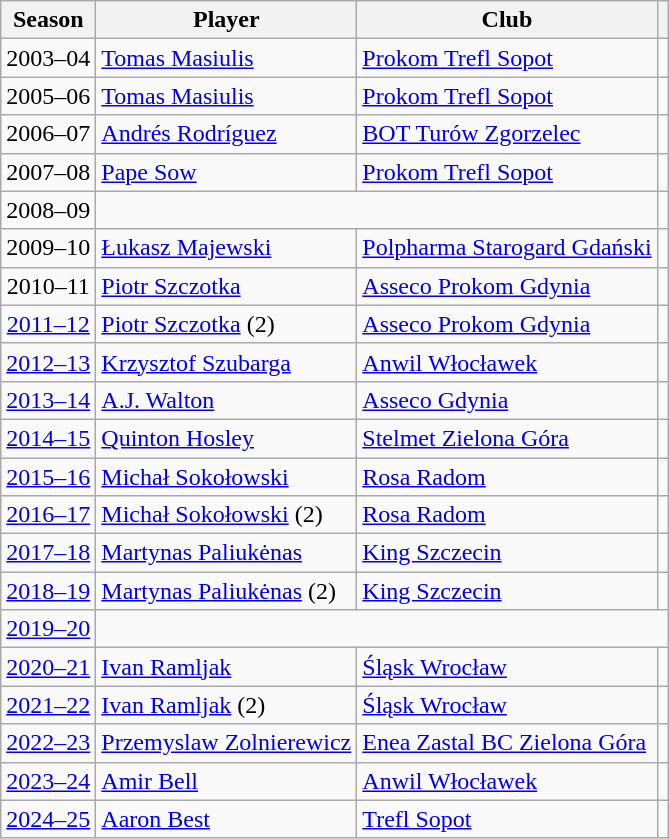<table class="wikitable sortable"  | float=center>
<tr>
<th scope="col">Season</th>
<th scope="col">Player</th>
<th scope="col">Club</th>
<th scope="col"></th>
</tr>
<tr>
<td align=center>2003–04</td>
<td> <a href='#'>Tomas Masiulis</a></td>
<td><a href='#'>Prokom Trefl Sopot</a></td>
<td align=center></td>
</tr>
<tr>
<td align=center>2005–06</td>
<td> <a href='#'>Tomas Masiulis</a></td>
<td><a href='#'>Prokom Trefl Sopot</a></td>
<td align=center></td>
</tr>
<tr>
<td align=center>2006–07</td>
<td> <a href='#'>Andrés Rodríguez</a></td>
<td><a href='#'>BOT Turów Zgorzelec</a></td>
<td align=center></td>
</tr>
<tr>
<td align=center>2007–08</td>
<td> <a href='#'>Pape Sow</a></td>
<td><a href='#'>Prokom Trefl Sopot</a></td>
<td align=center></td>
</tr>
<tr>
<td align=center>2008–09</td>
<td !scope="row" colspan=2></td>
<td align=center></td>
</tr>
<tr>
<td align=center>2009–10</td>
<td> <a href='#'>Łukasz Majewski</a></td>
<td><a href='#'>Polpharma Starogard Gdański</a></td>
<td align=center></td>
</tr>
<tr>
<td align=center>2010–11</td>
<td> <a href='#'>Piotr Szczotka</a></td>
<td><a href='#'>Asseco Prokom Gdynia</a></td>
<td align=center></td>
</tr>
<tr>
<td align=center><a href='#'>2011–12</a></td>
<td> <a href='#'>Piotr Szczotka</a> (2)</td>
<td><a href='#'>Asseco Prokom Gdynia</a></td>
<td align=center></td>
</tr>
<tr>
<td align=center><a href='#'>2012–13</a></td>
<td> <a href='#'>Krzysztof Szubarga</a></td>
<td><a href='#'>Anwil Włocławek</a></td>
<td align=center></td>
</tr>
<tr>
<td align=center><a href='#'>2013–14</a></td>
<td> <a href='#'>A.J. Walton</a></td>
<td><a href='#'>Asseco Gdynia</a></td>
<td align=center></td>
</tr>
<tr>
<td align=center><a href='#'>2014–15</a></td>
<td> <a href='#'>Quinton Hosley</a></td>
<td><a href='#'>Stelmet Zielona Góra</a></td>
<td align=center></td>
</tr>
<tr>
<td align=center><a href='#'>2015–16</a></td>
<td> <a href='#'>Michał Sokołowski</a></td>
<td><a href='#'>Rosa Radom</a></td>
<td align=center></td>
</tr>
<tr>
<td align=center><a href='#'>2016–17</a></td>
<td> <a href='#'>Michał Sokołowski</a> (2)</td>
<td><a href='#'>Rosa Radom</a></td>
<td align=center></td>
</tr>
<tr>
<td align=center><a href='#'>2017–18</a></td>
<td> <a href='#'>Martynas Paliukėnas</a></td>
<td><a href='#'>King Szczecin</a></td>
<td align=center></td>
</tr>
<tr>
<td align=center><a href='#'>2018–19</a></td>
<td> <a href='#'>Martynas Paliukėnas</a> (2)</td>
<td><a href='#'>King Szczecin</a></td>
<td align=center></td>
</tr>
<tr>
<td align=center><a href='#'>2019–20</a></td>
<td !scope="row" colspan=3></td>
</tr>
<tr>
<td align=center><a href='#'>2020–21</a></td>
<td> <a href='#'>Ivan Ramljak</a></td>
<td><a href='#'>Śląsk Wrocław</a></td>
<td align=center></td>
</tr>
<tr>
<td align=center><a href='#'>2021–22</a></td>
<td> <a href='#'>Ivan Ramljak</a> (2)</td>
<td><a href='#'>Śląsk Wrocław</a></td>
<td align=center></td>
</tr>
<tr>
<td align=center><a href='#'>2022–23</a></td>
<td> <a href='#'>Przemyslaw Zolnierewicz</a></td>
<td><a href='#'>Enea Zastal BC Zielona Góra</a></td>
<td></td>
</tr>
<tr>
<td align=center><a href='#'>2023–24</a></td>
<td> <a href='#'>Amir Bell</a></td>
<td><a href='#'>Anwil Włocławek</a></td>
<td></td>
</tr>
<tr>
<td align=center><a href='#'>2024–25</a></td>
<td> <a href='#'>Aaron Best</a></td>
<td><a href='#'>Trefl Sopot</a></td>
<td></td>
</tr>
</table>
